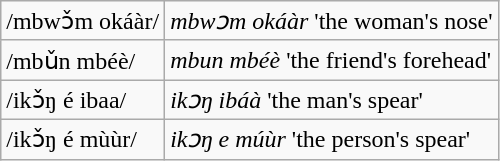<table class="wikitable">
<tr>
<td>/mbwɔ̌m okáàr/</td>
<td><em>mbwɔm okáàr</em> 'the woman's nose'</td>
</tr>
<tr>
<td>/mbǔn mbéè/</td>
<td><em>mbun mbéè</em> 'the friend's forehead'</td>
</tr>
<tr>
<td>/ikɔ̌ŋ é ibaa/</td>
<td><em>ikɔŋ ibáà</em> 'the man's spear'</td>
</tr>
<tr>
<td>/ikɔ̌ŋ é mùùr/</td>
<td><em>ikɔŋ e múùr</em> 'the person's spear'</td>
</tr>
</table>
